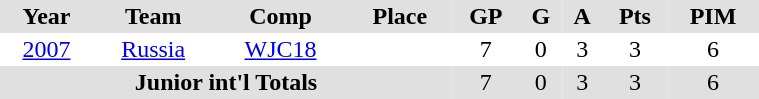<table BORDER="0" CELLPADDING="2" CELLSPACING="0" width=40%>
<tr ALIGN="center" bgcolor="#e0e0e0">
<th>Year</th>
<th>Team</th>
<th>Comp</th>
<th>Place</th>
<th>GP</th>
<th>G</th>
<th>A</th>
<th>Pts</th>
<th>PIM</th>
</tr>
<tr ALIGN="center">
<td ALIGN="center"><a href='#'>2007</a></td>
<td ALIGN="center"><a href='#'>Russia</a></td>
<td ALIGN="center"><a href='#'>WJC18</a></td>
<td></td>
<td ALIGN="center">7</td>
<td ALIGN="center">0</td>
<td ALIGN="center">3</td>
<td ALIGN="center">3</td>
<td ALIGN="center">6</td>
</tr>
<tr ALIGN="center" bgcolor="#e0e0e0">
<th colspan="4">Junior int'l Totals</th>
<td ALIGN="center">7</td>
<td ALIGN="center">0</td>
<td ALIGN="center">3</td>
<td ALIGN="center">3</td>
<td ALIGN="center">6</td>
</tr>
</table>
